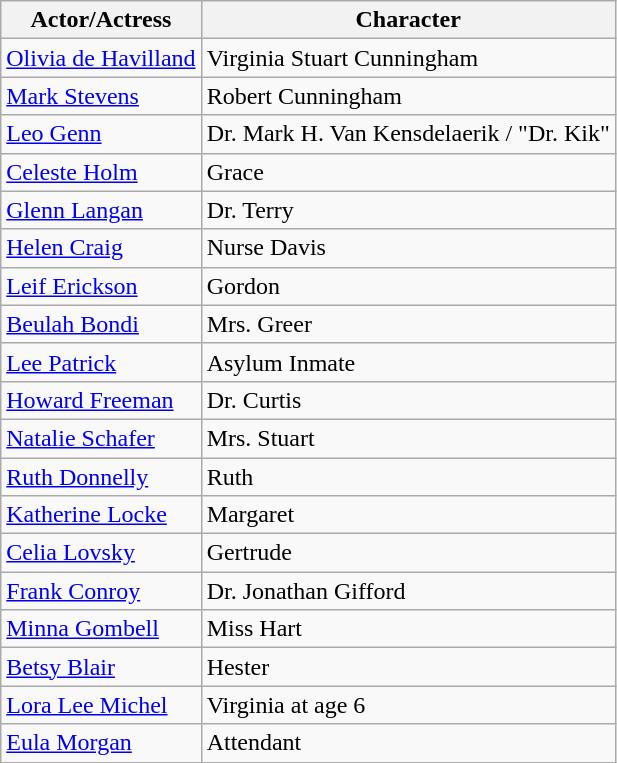<table class="wikitable">
<tr>
<th>Actor/Actress</th>
<th>Character</th>
</tr>
<tr>
<td><a href='#'>Olivia de Havilland</a></td>
<td>Virginia Stuart Cunningham</td>
</tr>
<tr>
<td><a href='#'>Mark Stevens</a></td>
<td>Robert Cunningham</td>
</tr>
<tr>
<td><a href='#'>Leo Genn</a></td>
<td>Dr. Mark H. Van Kensdelaerik / "Dr. Kik"</td>
</tr>
<tr>
<td><a href='#'>Celeste Holm</a></td>
<td>Grace</td>
</tr>
<tr>
<td><a href='#'>Glenn Langan</a></td>
<td>Dr. Terry</td>
</tr>
<tr>
<td><a href='#'>Helen Craig</a></td>
<td>Nurse Davis</td>
</tr>
<tr>
<td><a href='#'>Leif Erickson</a></td>
<td>Gordon</td>
</tr>
<tr>
<td><a href='#'>Beulah Bondi</a></td>
<td>Mrs. Greer</td>
</tr>
<tr>
<td><a href='#'>Lee Patrick</a></td>
<td>Asylum Inmate</td>
</tr>
<tr>
<td><a href='#'>Howard Freeman</a></td>
<td>Dr. Curtis</td>
</tr>
<tr>
<td><a href='#'>Natalie Schafer</a></td>
<td>Mrs. Stuart</td>
</tr>
<tr>
<td><a href='#'>Ruth Donnelly</a></td>
<td>Ruth</td>
</tr>
<tr>
<td><a href='#'>Katherine Locke</a></td>
<td>Margaret</td>
</tr>
<tr>
<td><a href='#'>Celia Lovsky</a></td>
<td>Gertrude</td>
</tr>
<tr>
<td><a href='#'>Frank Conroy</a></td>
<td>Dr. Jonathan Gifford</td>
</tr>
<tr>
<td><a href='#'>Minna Gombell</a></td>
<td>Miss Hart</td>
</tr>
<tr>
<td><a href='#'>Betsy Blair</a></td>
<td>Hester</td>
</tr>
<tr>
<td><a href='#'>Lora Lee Michel</a></td>
<td>Virginia at age 6</td>
</tr>
<tr>
<td><a href='#'>Eula Morgan</a></td>
<td>Attendant</td>
</tr>
</table>
